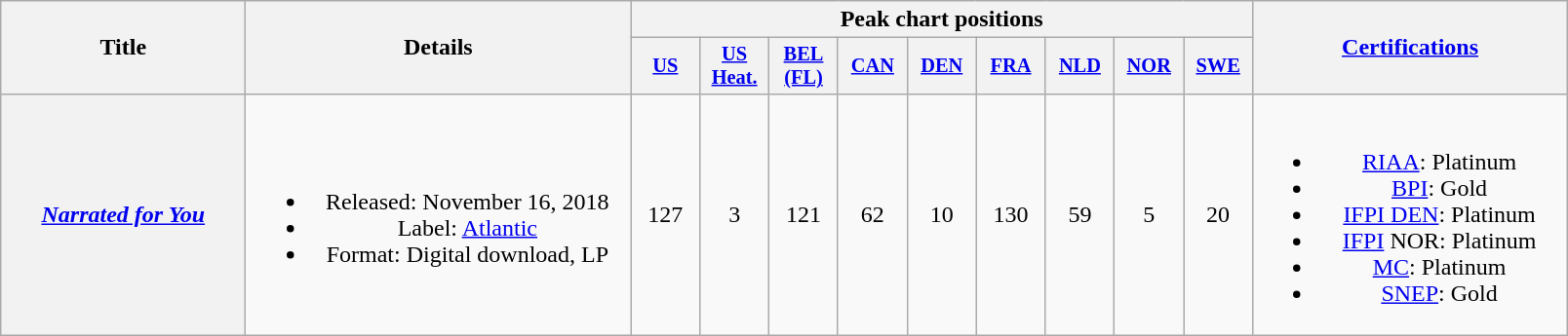<table class="wikitable plainrowheaders" style="text-align:center">
<tr>
<th scope="col" rowspan="2" style="width:10em;">Title</th>
<th scope="col" rowspan="2" style="width:16em;">Details</th>
<th scope="col" colspan="9">Peak chart positions</th>
<th scope="col" rowspan="2" style="width:13em;"><a href='#'>Certifications</a></th>
</tr>
<tr>
<th scope="col" style="width:3em;font-size:85%;"><a href='#'>US</a><br></th>
<th scope="col" style="width:3em;font-size:85%;"><a href='#'>US<br>Heat.</a><br></th>
<th scope="col" style="width:3em;font-size:85%;"><a href='#'>BEL<br>(FL)</a><br></th>
<th scope="col" style="width:3em;font-size:85%;"><a href='#'>CAN</a><br></th>
<th scope="col" style="width:3em;font-size:85%;"><a href='#'>DEN</a><br></th>
<th scope="col" style="width:3em;font-size:85%;"><a href='#'>FRA</a><br></th>
<th scope="col" style="width:3em;font-size:85%;"><a href='#'>NLD</a><br></th>
<th scope="col" style="width:3em;font-size:85%;"><a href='#'>NOR</a><br></th>
<th scope="col" style="width:3em;font-size:85%;"><a href='#'>SWE</a><br></th>
</tr>
<tr>
<th scope="row"><em><a href='#'>Narrated for You</a></em></th>
<td><br><ul><li>Released: November 16, 2018</li><li>Label: <a href='#'>Atlantic</a></li><li>Format: Digital download, LP</li></ul></td>
<td>127</td>
<td>3</td>
<td>121</td>
<td>62</td>
<td>10</td>
<td>130</td>
<td>59</td>
<td>5</td>
<td>20</td>
<td><br><ul><li><a href='#'>RIAA</a>: Platinum</li><li><a href='#'>BPI</a>: Gold</li><li><a href='#'>IFPI DEN</a>: Platinum</li><li><a href='#'>IFPI</a> NOR: Platinum</li><li><a href='#'>MC</a>: Platinum</li><li><a href='#'>SNEP</a>: Gold</li></ul></td>
</tr>
</table>
